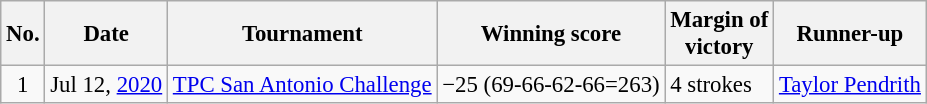<table class="wikitable" style="font-size:95%;">
<tr>
<th>No.</th>
<th>Date</th>
<th>Tournament</th>
<th>Winning score</th>
<th>Margin of<br>victory</th>
<th>Runner-up</th>
</tr>
<tr>
<td align=center>1</td>
<td align=right>Jul 12, <a href='#'>2020</a></td>
<td><a href='#'>TPC San Antonio Challenge</a></td>
<td>−25 (69-66-62-66=263)</td>
<td>4 strokes</td>
<td> <a href='#'>Taylor Pendrith</a></td>
</tr>
</table>
